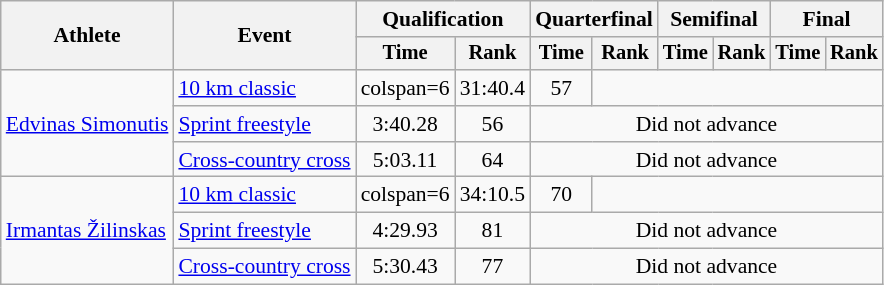<table class="wikitable" style="font-size:90%">
<tr>
<th rowspan="2">Athlete</th>
<th rowspan="2">Event</th>
<th colspan="2">Qualification</th>
<th colspan="2">Quarterfinal</th>
<th colspan="2">Semifinal</th>
<th colspan="2">Final</th>
</tr>
<tr style="font-size:95%">
<th>Time</th>
<th>Rank</th>
<th>Time</th>
<th>Rank</th>
<th>Time</th>
<th>Rank</th>
<th>Time</th>
<th>Rank</th>
</tr>
<tr align=center>
<td align=left rowspan=3><a href='#'>Edvinas Simonutis</a></td>
<td align=left><a href='#'>10 km classic</a></td>
<td>colspan=6 </td>
<td>31:40.4</td>
<td>57</td>
</tr>
<tr align=center>
<td align=left><a href='#'>Sprint freestyle</a></td>
<td>3:40.28</td>
<td>56</td>
<td colspan=6>Did not advance</td>
</tr>
<tr align=center>
<td align=left><a href='#'>Cross-country cross</a></td>
<td>5:03.11</td>
<td>64</td>
<td colspan=6>Did not advance</td>
</tr>
<tr align=center>
<td align=left rowspan=3><a href='#'>Irmantas Žilinskas</a></td>
<td align=left><a href='#'>10 km classic</a></td>
<td>colspan=6 </td>
<td>34:10.5</td>
<td>70</td>
</tr>
<tr align=center>
<td align=left><a href='#'>Sprint freestyle</a></td>
<td>4:29.93</td>
<td>81</td>
<td colspan=6>Did not advance</td>
</tr>
<tr align=center>
<td align=left><a href='#'>Cross-country cross</a></td>
<td>5:30.43</td>
<td>77</td>
<td colspan=6>Did not advance</td>
</tr>
</table>
